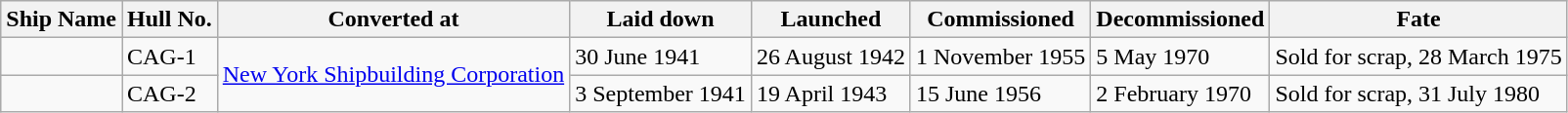<table class="sortable wikitable">
<tr>
<th>Ship Name</th>
<th>Hull No.</th>
<th>Converted at</th>
<th>Laid down</th>
<th>Launched</th>
<th>Commissioned</th>
<th>Decommissioned</th>
<th>Fate</th>
</tr>
<tr>
<td></td>
<td>CAG-1</td>
<td rowspan=2><a href='#'>New York Shipbuilding Corporation</a></td>
<td>30 June 1941</td>
<td>26 August 1942</td>
<td>1 November 1955</td>
<td>5 May 1970</td>
<td>Sold for scrap, 28 March 1975</td>
</tr>
<tr>
<td></td>
<td>CAG-2</td>
<td>3 September 1941</td>
<td>19 April 1943</td>
<td>15 June 1956</td>
<td>2 February 1970</td>
<td>Sold for scrap, 31 July 1980</td>
</tr>
</table>
